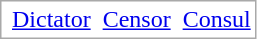<table style="border-spacing: 2px; border: 1px solid darkgray;">
<tr>
<td></td>
<td><a href='#'>Dictator</a></td>
<td></td>
<td><a href='#'>Censor</a></td>
<td></td>
<td><a href='#'>Consul</a></td>
</tr>
</table>
